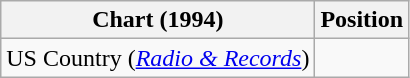<table class="wikitable">
<tr>
<th>Chart (1994)</th>
<th>Position</th>
</tr>
<tr>
<td>US Country (<em><a href='#'>Radio & Records</a></em>)</td>
<td></td>
</tr>
</table>
